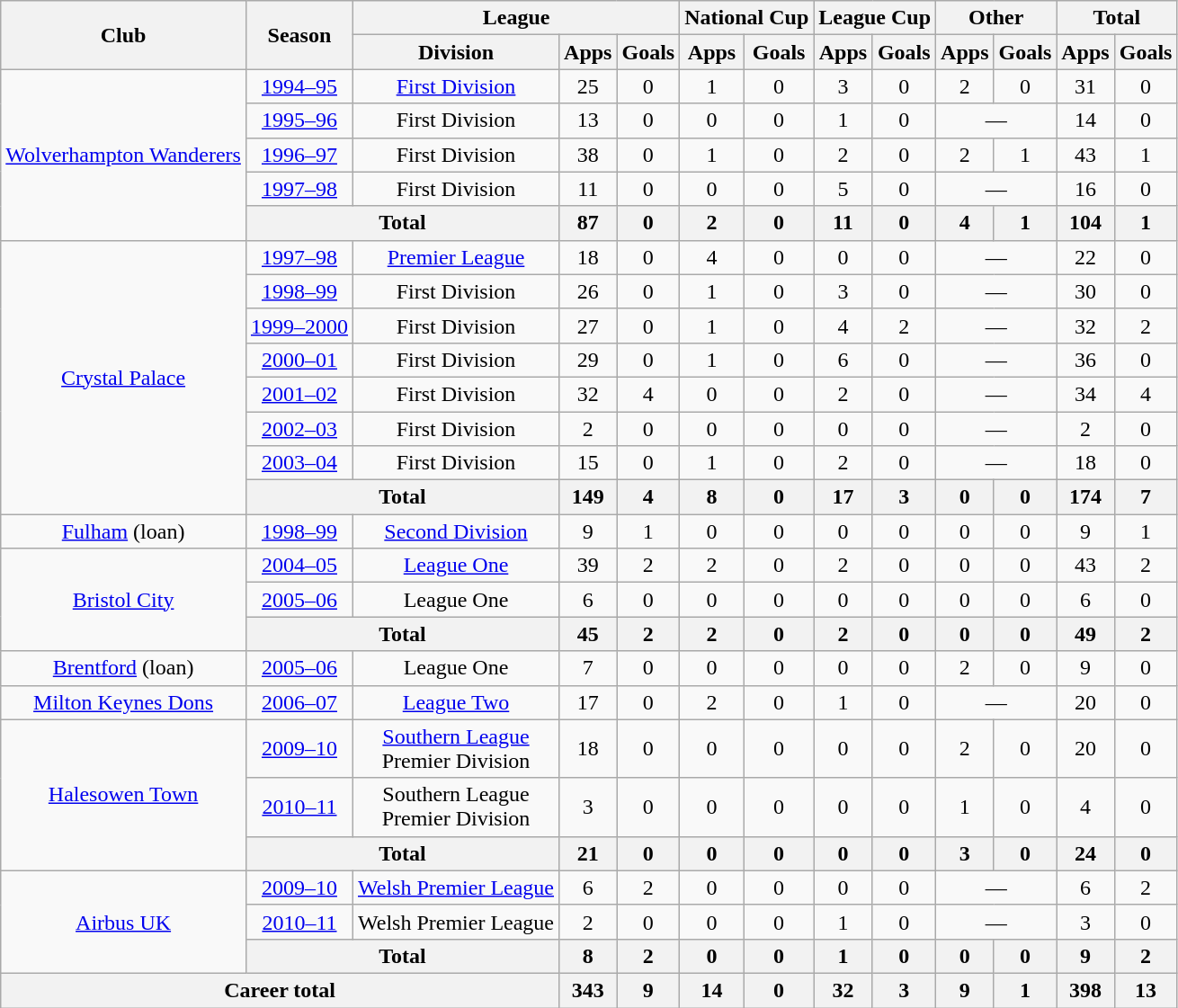<table class="wikitable" style="text-align:center">
<tr>
<th rowspan="2">Club</th>
<th rowspan="2">Season</th>
<th colspan="3">League</th>
<th colspan="2">National Cup</th>
<th colspan="2">League Cup</th>
<th colspan="2">Other</th>
<th colspan="2">Total</th>
</tr>
<tr>
<th>Division</th>
<th>Apps</th>
<th>Goals</th>
<th>Apps</th>
<th>Goals</th>
<th>Apps</th>
<th>Goals</th>
<th>Apps</th>
<th>Goals</th>
<th>Apps</th>
<th>Goals</th>
</tr>
<tr>
<td rowspan="5"><a href='#'>Wolverhampton Wanderers</a></td>
<td><a href='#'>1994–95</a></td>
<td><a href='#'>First Division</a></td>
<td>25</td>
<td>0</td>
<td>1</td>
<td>0</td>
<td>3</td>
<td>0</td>
<td>2</td>
<td>0</td>
<td>31</td>
<td>0</td>
</tr>
<tr>
<td><a href='#'>1995–96</a></td>
<td>First Division</td>
<td>13</td>
<td>0</td>
<td>0</td>
<td>0</td>
<td>1</td>
<td>0</td>
<td colspan="2">—</td>
<td>14</td>
<td>0</td>
</tr>
<tr>
<td><a href='#'>1996–97</a></td>
<td>First Division</td>
<td>38</td>
<td>0</td>
<td>1</td>
<td>0</td>
<td>2</td>
<td>0</td>
<td>2</td>
<td>1</td>
<td>43</td>
<td>1</td>
</tr>
<tr>
<td><a href='#'>1997–98</a></td>
<td>First Division</td>
<td>11</td>
<td>0</td>
<td>0</td>
<td>0</td>
<td>5</td>
<td>0</td>
<td colspan="2">—</td>
<td>16</td>
<td>0</td>
</tr>
<tr>
<th colspan="2">Total</th>
<th>87</th>
<th>0</th>
<th>2</th>
<th>0</th>
<th>11</th>
<th>0</th>
<th>4</th>
<th>1</th>
<th>104</th>
<th>1</th>
</tr>
<tr>
<td rowspan="8"><a href='#'>Crystal Palace</a></td>
<td><a href='#'>1997–98</a></td>
<td><a href='#'>Premier League</a></td>
<td>18</td>
<td>0</td>
<td>4</td>
<td>0</td>
<td>0</td>
<td>0</td>
<td colspan="2">—</td>
<td>22</td>
<td>0</td>
</tr>
<tr>
<td><a href='#'>1998–99</a></td>
<td>First Division</td>
<td>26</td>
<td>0</td>
<td>1</td>
<td>0</td>
<td>3</td>
<td>0</td>
<td colspan="2">—</td>
<td>30</td>
<td>0</td>
</tr>
<tr>
<td><a href='#'>1999–2000</a></td>
<td>First Division</td>
<td>27</td>
<td>0</td>
<td>1</td>
<td>0</td>
<td>4</td>
<td>2</td>
<td colspan="2">—</td>
<td>32</td>
<td>2</td>
</tr>
<tr>
<td><a href='#'>2000–01</a></td>
<td>First Division</td>
<td>29</td>
<td>0</td>
<td>1</td>
<td>0</td>
<td>6</td>
<td>0</td>
<td colspan="2">—</td>
<td>36</td>
<td>0</td>
</tr>
<tr>
<td><a href='#'>2001–02</a></td>
<td>First Division</td>
<td>32</td>
<td>4</td>
<td>0</td>
<td>0</td>
<td>2</td>
<td>0</td>
<td colspan="2">—</td>
<td>34</td>
<td>4</td>
</tr>
<tr>
<td><a href='#'>2002–03</a></td>
<td>First Division</td>
<td>2</td>
<td>0</td>
<td>0</td>
<td>0</td>
<td>0</td>
<td>0</td>
<td colspan="2">—</td>
<td>2</td>
<td>0</td>
</tr>
<tr>
<td><a href='#'>2003–04</a></td>
<td>First Division</td>
<td>15</td>
<td>0</td>
<td>1</td>
<td>0</td>
<td>2</td>
<td>0</td>
<td colspan="2">—</td>
<td>18</td>
<td>0</td>
</tr>
<tr>
<th colspan="2">Total</th>
<th>149</th>
<th>4</th>
<th>8</th>
<th>0</th>
<th>17</th>
<th>3</th>
<th>0</th>
<th>0</th>
<th>174</th>
<th>7</th>
</tr>
<tr>
<td><a href='#'>Fulham</a> (loan)</td>
<td><a href='#'>1998–99</a></td>
<td><a href='#'>Second Division</a></td>
<td>9</td>
<td>1</td>
<td>0</td>
<td>0</td>
<td>0</td>
<td>0</td>
<td>0</td>
<td>0</td>
<td>9</td>
<td>1</td>
</tr>
<tr>
<td rowspan="3"><a href='#'>Bristol City</a></td>
<td><a href='#'>2004–05</a></td>
<td><a href='#'>League One</a></td>
<td>39</td>
<td>2</td>
<td>2</td>
<td>0</td>
<td>2</td>
<td>0</td>
<td>0</td>
<td>0</td>
<td>43</td>
<td>2</td>
</tr>
<tr>
<td><a href='#'>2005–06</a></td>
<td>League One</td>
<td>6</td>
<td>0</td>
<td>0</td>
<td>0</td>
<td>0</td>
<td>0</td>
<td>0</td>
<td>0</td>
<td>6</td>
<td>0</td>
</tr>
<tr>
<th colspan="2">Total</th>
<th>45</th>
<th>2</th>
<th>2</th>
<th>0</th>
<th>2</th>
<th>0</th>
<th>0</th>
<th>0</th>
<th>49</th>
<th>2</th>
</tr>
<tr>
<td><a href='#'>Brentford</a> (loan)</td>
<td><a href='#'>2005–06</a></td>
<td>League One</td>
<td>7</td>
<td>0</td>
<td>0</td>
<td>0</td>
<td>0</td>
<td>0</td>
<td>2</td>
<td>0</td>
<td>9</td>
<td>0</td>
</tr>
<tr>
<td><a href='#'>Milton Keynes Dons</a></td>
<td><a href='#'>2006–07</a></td>
<td><a href='#'>League Two</a></td>
<td>17</td>
<td>0</td>
<td>2</td>
<td>0</td>
<td>1</td>
<td>0</td>
<td colspan="2">—</td>
<td>20</td>
<td>0</td>
</tr>
<tr>
<td rowspan="3"><a href='#'>Halesowen Town</a></td>
<td><a href='#'>2009–10</a></td>
<td><a href='#'>Southern League</a><br>Premier Division</td>
<td>18</td>
<td>0</td>
<td>0</td>
<td>0</td>
<td>0</td>
<td>0</td>
<td>2</td>
<td>0</td>
<td>20</td>
<td>0</td>
</tr>
<tr>
<td><a href='#'>2010–11</a></td>
<td>Southern League<br>Premier Division</td>
<td>3</td>
<td>0</td>
<td>0</td>
<td>0</td>
<td>0</td>
<td>0</td>
<td>1</td>
<td>0</td>
<td>4</td>
<td>0</td>
</tr>
<tr>
<th colspan="2">Total</th>
<th>21</th>
<th>0</th>
<th>0</th>
<th>0</th>
<th>0</th>
<th>0</th>
<th>3</th>
<th>0</th>
<th>24</th>
<th>0</th>
</tr>
<tr>
<td rowspan="3"><a href='#'>Airbus UK</a></td>
<td><a href='#'>2009–10</a></td>
<td><a href='#'>Welsh Premier League</a></td>
<td>6</td>
<td>2</td>
<td>0</td>
<td>0</td>
<td>0</td>
<td>0</td>
<td colspan="2">—</td>
<td>6</td>
<td>2</td>
</tr>
<tr>
<td><a href='#'>2010–11</a></td>
<td>Welsh Premier League</td>
<td>2</td>
<td>0</td>
<td>0</td>
<td>0</td>
<td>1</td>
<td>0</td>
<td colspan="2">—</td>
<td>3</td>
<td>0</td>
</tr>
<tr>
<th colspan="2">Total</th>
<th>8</th>
<th>2</th>
<th>0</th>
<th>0</th>
<th>1</th>
<th>0</th>
<th>0</th>
<th>0</th>
<th>9</th>
<th>2</th>
</tr>
<tr>
<th colspan="3">Career total</th>
<th>343</th>
<th>9</th>
<th>14</th>
<th>0</th>
<th>32</th>
<th>3</th>
<th>9</th>
<th>1</th>
<th>398</th>
<th>13</th>
</tr>
</table>
